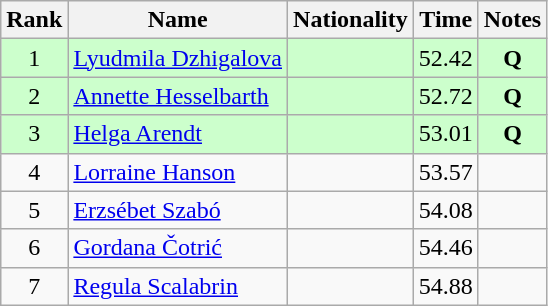<table class="wikitable sortable" style="text-align:center">
<tr>
<th>Rank</th>
<th>Name</th>
<th>Nationality</th>
<th>Time</th>
<th>Notes</th>
</tr>
<tr bgcolor=ccffcc>
<td>1</td>
<td align=left><a href='#'>Lyudmila Dzhigalova</a></td>
<td align=left></td>
<td>52.42</td>
<td><strong>Q</strong></td>
</tr>
<tr bgcolor=ccffcc>
<td>2</td>
<td align=left><a href='#'>Annette Hesselbarth</a></td>
<td align=left></td>
<td>52.72</td>
<td><strong>Q</strong></td>
</tr>
<tr bgcolor=ccffcc>
<td>3</td>
<td align=left><a href='#'>Helga Arendt</a></td>
<td align=left></td>
<td>53.01</td>
<td><strong>Q</strong></td>
</tr>
<tr>
<td>4</td>
<td align=left><a href='#'>Lorraine Hanson</a></td>
<td align=left></td>
<td>53.57</td>
<td></td>
</tr>
<tr>
<td>5</td>
<td align=left><a href='#'>Erzsébet Szabó</a></td>
<td align=left></td>
<td>54.08</td>
<td></td>
</tr>
<tr>
<td>6</td>
<td align=left><a href='#'>Gordana Čotrić</a></td>
<td align=left></td>
<td>54.46</td>
<td></td>
</tr>
<tr>
<td>7</td>
<td align=left><a href='#'>Regula Scalabrin</a></td>
<td align=left></td>
<td>54.88</td>
<td></td>
</tr>
</table>
